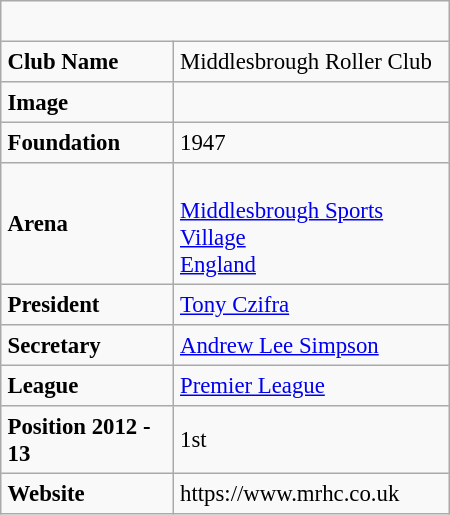<table border=1 align="right" cellpadding=4 cellspacing=0 width=300 style="margin: 0 0 1em 1em; background: #f9f9f9; border: 1px #aaaaaa solid; border-collapse: collapse; font-size: 95%;">
<tr>
<td align="center" colspan=2><br><table border="0" cellpadding="2" cellspacing="0">
</table>
</td>
</tr>
<tr>
<td><strong>Club Name</strong></td>
<td>Middlesbrough Roller Club</td>
</tr>
<tr>
<td><strong>Image</strong></td>
<td></td>
</tr>
<tr>
<td><strong>Foundation</strong></td>
<td>1947</td>
</tr>
<tr>
<td><strong>Arena</strong></td>
<td><br> <a href='#'>Middlesbrough Sports Village</a> <br> <a href='#'>England</a></td>
</tr>
<tr>
<td><strong>President</strong></td>
<td> <a href='#'>Tony Czifra</a></td>
</tr>
<tr>
<td><strong>Secretary</strong></td>
<td> <a href='#'>Andrew Lee Simpson</a></td>
</tr>
<tr>
<td><strong>League</strong></td>
<td><a href='#'>Premier League</a></td>
</tr>
<tr>
<td><strong>Position 2012 - 13</strong></td>
<td>1st</td>
</tr>
<tr>
<td><strong>Website</strong></td>
<td>https://www.mrhc.co.uk</td>
</tr>
</table>
